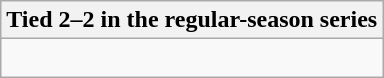<table class="wikitable collapsible collapsed">
<tr>
<th>Tied 2–2 in the regular-season series</th>
</tr>
<tr>
<td><br>


</td>
</tr>
</table>
